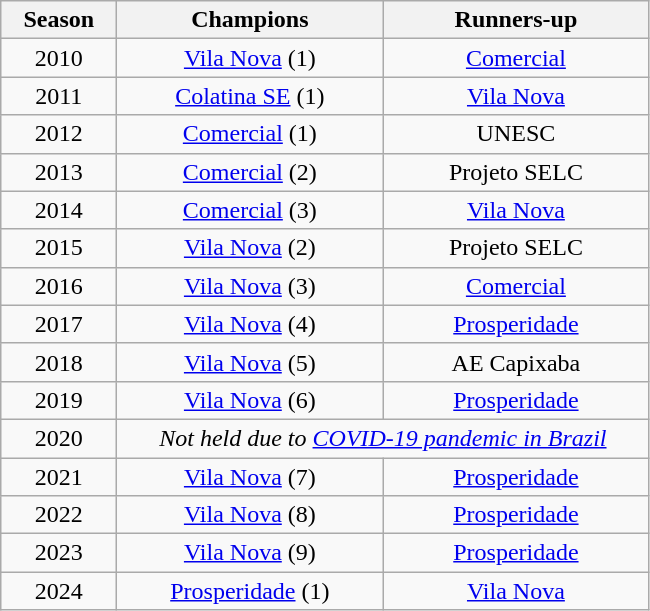<table class="wikitable" style="text-align:center; margin-left:1em;">
<tr>
<th style="width:70px">Season</th>
<th style="width:170px">Champions</th>
<th style="width:170px">Runners-up</th>
</tr>
<tr>
<td>2010</td>
<td><a href='#'>Vila Nova</a> (1)</td>
<td><a href='#'>Comercial</a></td>
</tr>
<tr>
<td>2011</td>
<td><a href='#'>Colatina SE</a> (1)</td>
<td><a href='#'>Vila Nova</a></td>
</tr>
<tr>
<td>2012</td>
<td><a href='#'>Comercial</a> (1)</td>
<td>UNESC</td>
</tr>
<tr>
<td>2013</td>
<td><a href='#'>Comercial</a> (2)</td>
<td>Projeto SELC</td>
</tr>
<tr>
<td>2014</td>
<td><a href='#'>Comercial</a> (3)</td>
<td><a href='#'>Vila Nova</a></td>
</tr>
<tr>
<td>2015</td>
<td><a href='#'>Vila Nova</a> (2)</td>
<td>Projeto SELC</td>
</tr>
<tr>
<td>2016</td>
<td><a href='#'>Vila Nova</a> (3)</td>
<td><a href='#'>Comercial</a></td>
</tr>
<tr>
<td>2017</td>
<td><a href='#'>Vila Nova</a> (4)</td>
<td><a href='#'>Prosperidade</a></td>
</tr>
<tr>
<td>2018</td>
<td><a href='#'>Vila Nova</a> (5)</td>
<td>AE Capixaba</td>
</tr>
<tr>
<td>2019</td>
<td><a href='#'>Vila Nova</a> (6)</td>
<td><a href='#'>Prosperidade</a></td>
</tr>
<tr>
<td>2020</td>
<td colspan=2 align=center><em>Not held due to <a href='#'>COVID-19 pandemic in Brazil</a></em></td>
</tr>
<tr>
<td>2021</td>
<td><a href='#'>Vila Nova</a> (7)</td>
<td><a href='#'>Prosperidade</a></td>
</tr>
<tr>
<td>2022</td>
<td><a href='#'>Vila Nova</a> (8)</td>
<td><a href='#'>Prosperidade</a></td>
</tr>
<tr>
<td>2023</td>
<td><a href='#'>Vila Nova</a> (9)</td>
<td><a href='#'>Prosperidade</a></td>
</tr>
<tr>
<td>2024</td>
<td><a href='#'>Prosperidade</a> (1)</td>
<td><a href='#'>Vila Nova</a></td>
</tr>
</table>
